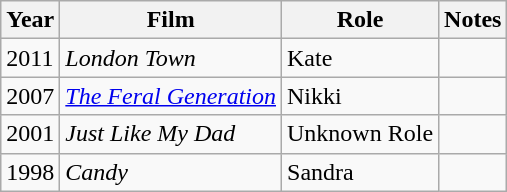<table class="wikitable sortable">
<tr>
<th>Year</th>
<th>Film</th>
<th>Role</th>
<th class="unsortable">Notes</th>
</tr>
<tr>
<td>2011</td>
<td><em>London Town</em></td>
<td>Kate</td>
<td></td>
</tr>
<tr>
<td>2007</td>
<td><em><a href='#'>The Feral Generation</a></em></td>
<td>Nikki</td>
<td></td>
</tr>
<tr>
<td>2001</td>
<td><em>Just Like My Dad</em></td>
<td>Unknown Role</td>
<td></td>
</tr>
<tr>
<td>1998</td>
<td><em>Candy</em></td>
<td>Sandra</td>
<td></td>
</tr>
</table>
